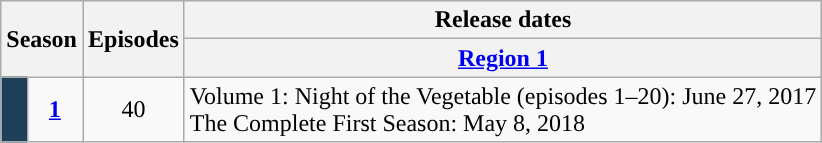<table class="wikitable">
<tr>
<th colspan=2 rowspan=2>Season</th>
<th rowspan=2>Episodes</th>
<th>Release dates</th>
</tr>
<tr>
<th><a href='#'>Region 1</a></th>
</tr>
<tr>
<td style="background:#1D4058"></td>
<td style="text-align: center"><strong><a href='#'>1</a></strong></td>
<td style="text-align: center">40</td>
<td>Volume 1: Night of the Vegetable (episodes 1–20): June 27, 2017<br>The Complete First Season: May 8, 2018</td>
</tr>
</table>
